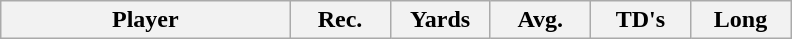<table class="wikitable sortable">
<tr>
<th bgcolor="#DDDDFF" width="26%">Player</th>
<th bgcolor="#DDDDFF" width="9%">Rec.</th>
<th bgcolor="#DDDDFF" width="9%">Yards</th>
<th bgcolor="#DDDDFF" width="9%">Avg.</th>
<th bgcolor="#DDDDFF" width="9%">TD's</th>
<th bgcolor="#DDDDFF" width="9%">Long</th>
</tr>
</table>
